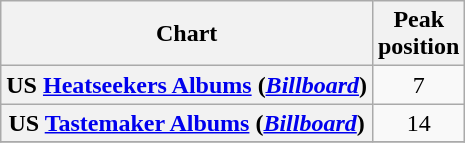<table class="wikitable plainrowheaders sortable" style="text-align:center;" border="1">
<tr>
<th scope="col">Chart</th>
<th scope="col">Peak<br>position</th>
</tr>
<tr>
<th scope="row">US <a href='#'>Heatseekers Albums</a> (<em><a href='#'>Billboard</a></em>)</th>
<td>7</td>
</tr>
<tr>
<th scope="row">US <a href='#'>Tastemaker Albums</a> (<em><a href='#'>Billboard</a></em>)</th>
<td>14</td>
</tr>
<tr>
</tr>
</table>
